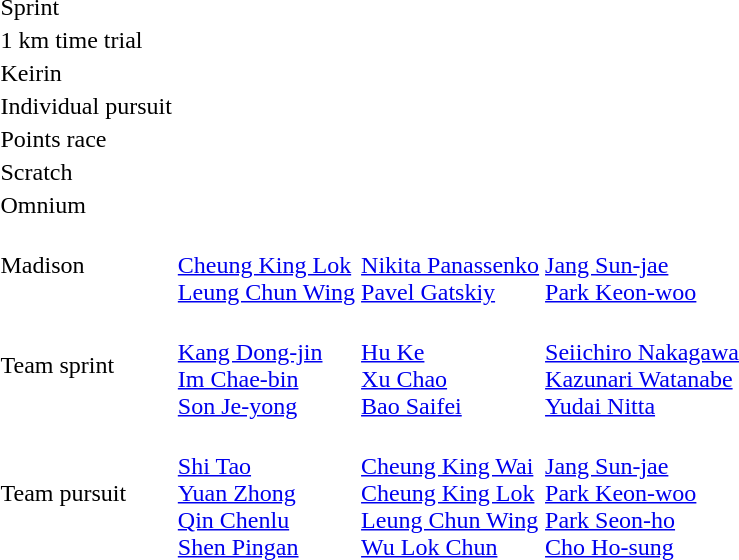<table>
<tr>
<td>Sprint</td>
<td></td>
<td></td>
<td></td>
</tr>
<tr>
<td>1 km time trial</td>
<td></td>
<td></td>
<td></td>
</tr>
<tr>
<td>Keirin</td>
<td></td>
<td></td>
<td></td>
</tr>
<tr>
<td>Individual pursuit</td>
<td></td>
<td></td>
<td></td>
</tr>
<tr>
<td>Points race</td>
<td></td>
<td></td>
<td></td>
</tr>
<tr>
<td>Scratch</td>
<td></td>
<td></td>
<td></td>
</tr>
<tr>
<td>Omnium</td>
<td></td>
<td></td>
<td></td>
</tr>
<tr>
<td>Madison</td>
<td><br><a href='#'>Cheung King Lok</a><br><a href='#'>Leung Chun Wing</a></td>
<td><br><a href='#'>Nikita Panassenko</a><br><a href='#'>Pavel Gatskiy</a></td>
<td><br><a href='#'>Jang Sun-jae</a><br><a href='#'>Park Keon-woo</a></td>
</tr>
<tr>
<td>Team sprint</td>
<td><br><a href='#'>Kang Dong-jin</a><br><a href='#'>Im Chae-bin</a><br><a href='#'>Son Je-yong</a></td>
<td><br><a href='#'>Hu Ke</a><br><a href='#'>Xu Chao</a><br><a href='#'>Bao Saifei</a></td>
<td><br><a href='#'>Seiichiro Nakagawa</a><br><a href='#'>Kazunari Watanabe</a><br><a href='#'>Yudai Nitta</a></td>
</tr>
<tr>
<td>Team pursuit</td>
<td><br><a href='#'>Shi Tao</a><br><a href='#'>Yuan Zhong</a><br><a href='#'>Qin Chenlu</a><br><a href='#'>Shen Pingan</a></td>
<td><br><a href='#'>Cheung King Wai</a><br><a href='#'>Cheung King Lok</a><br><a href='#'>Leung Chun Wing</a><br><a href='#'>Wu Lok Chun</a></td>
<td><br><a href='#'>Jang Sun-jae</a><br><a href='#'>Park Keon-woo</a><br><a href='#'>Park Seon-ho</a><br><a href='#'>Cho Ho-sung</a></td>
</tr>
</table>
